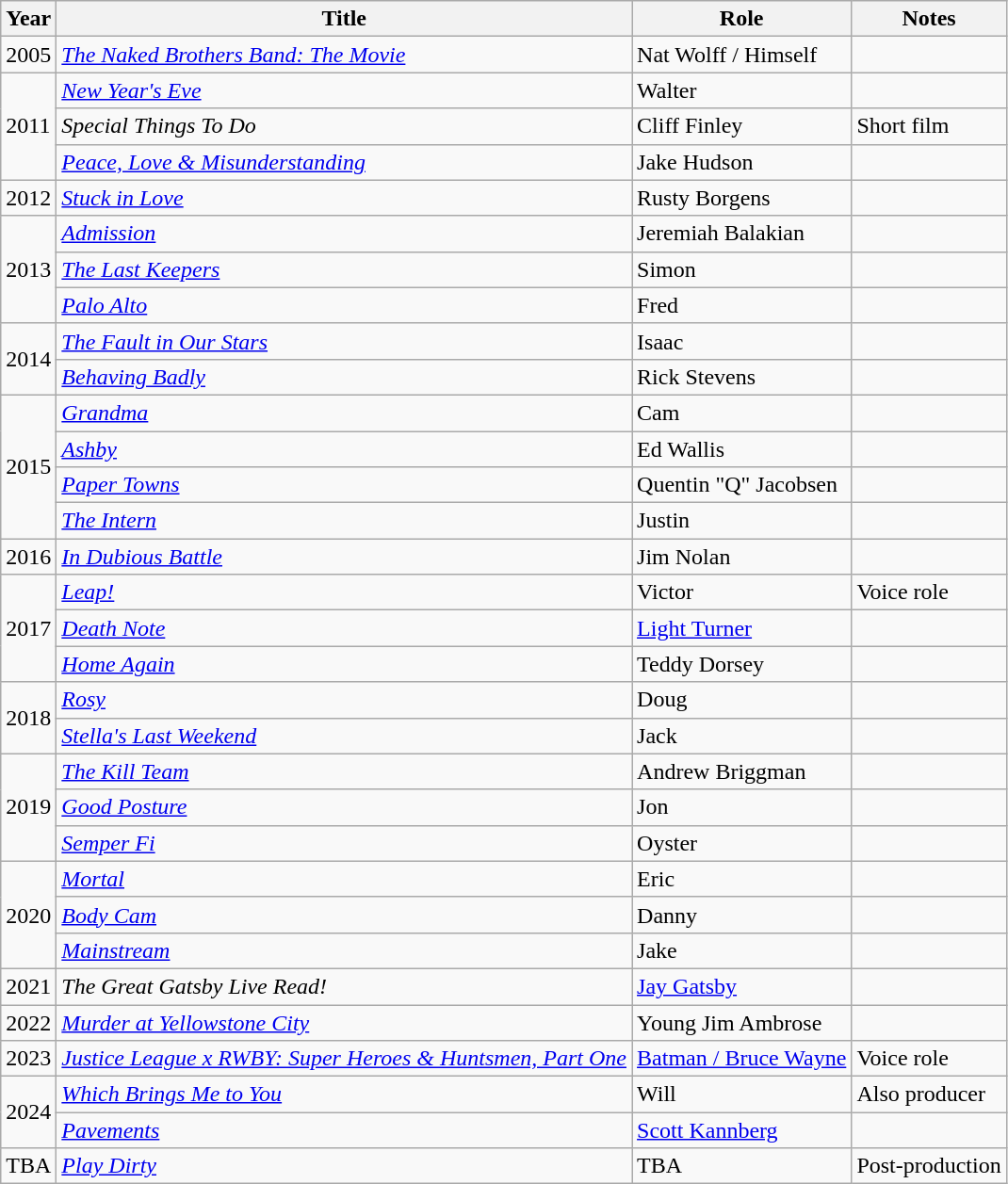<table class="wikitable sortable">
<tr>
<th>Year</th>
<th>Title</th>
<th>Role</th>
<th>Notes</th>
</tr>
<tr>
<td>2005</td>
<td><em><a href='#'>The Naked Brothers Band: The Movie</a></em></td>
<td>Nat Wolff / Himself</td>
<td></td>
</tr>
<tr>
<td rowspan="3">2011</td>
<td><em><a href='#'>New Year's Eve</a></em></td>
<td>Walter</td>
<td></td>
</tr>
<tr>
<td><em>Special Things To Do</em></td>
<td>Cliff Finley</td>
<td>Short film</td>
</tr>
<tr>
<td><em><a href='#'>Peace, Love & Misunderstanding</a></em></td>
<td>Jake Hudson</td>
<td></td>
</tr>
<tr>
<td>2012</td>
<td><em><a href='#'>Stuck in Love</a></em></td>
<td>Rusty Borgens</td>
<td></td>
</tr>
<tr>
<td rowspan="3">2013</td>
<td><em><a href='#'>Admission</a></em></td>
<td>Jeremiah Balakian</td>
<td></td>
</tr>
<tr>
<td><em><a href='#'>The Last Keepers</a></em></td>
<td>Simon</td>
<td></td>
</tr>
<tr>
<td><em><a href='#'>Palo Alto</a></em></td>
<td>Fred</td>
<td></td>
</tr>
<tr>
<td rowspan="2">2014</td>
<td><em><a href='#'>The Fault in Our Stars</a></em></td>
<td>Isaac</td>
<td></td>
</tr>
<tr>
<td><em><a href='#'>Behaving Badly</a></em></td>
<td>Rick Stevens</td>
<td></td>
</tr>
<tr>
<td rowspan="4">2015</td>
<td><em><a href='#'>Grandma</a></em></td>
<td>Cam</td>
<td></td>
</tr>
<tr>
<td><em><a href='#'>Ashby</a></em></td>
<td>Ed Wallis</td>
<td></td>
</tr>
<tr>
<td><em><a href='#'>Paper Towns</a></em></td>
<td>Quentin "Q" Jacobsen</td>
<td></td>
</tr>
<tr>
<td><em><a href='#'>The Intern</a></em></td>
<td>Justin</td>
<td></td>
</tr>
<tr>
<td>2016</td>
<td><em><a href='#'>In Dubious Battle</a></em></td>
<td>Jim Nolan</td>
<td></td>
</tr>
<tr>
<td rowspan="3">2017</td>
<td><em><a href='#'>Leap!</a></em></td>
<td>Victor</td>
<td>Voice role</td>
</tr>
<tr>
<td><em><a href='#'>Death Note</a></em></td>
<td><a href='#'>Light Turner</a></td>
<td></td>
</tr>
<tr>
<td><em><a href='#'>Home Again</a></em></td>
<td>Teddy Dorsey</td>
<td></td>
</tr>
<tr>
<td rowspan="2">2018</td>
<td><em><a href='#'>Rosy</a></em></td>
<td>Doug</td>
<td></td>
</tr>
<tr>
<td><em><a href='#'>Stella's Last Weekend</a></em></td>
<td>Jack</td>
<td></td>
</tr>
<tr>
<td rowspan="3">2019</td>
<td><em><a href='#'>The Kill Team</a></em></td>
<td>Andrew Briggman</td>
<td></td>
</tr>
<tr>
<td><em><a href='#'>Good Posture</a></em></td>
<td>Jon</td>
<td></td>
</tr>
<tr>
<td><em><a href='#'>Semper Fi</a></em></td>
<td>Oyster</td>
<td></td>
</tr>
<tr>
<td rowspan="3">2020</td>
<td><em><a href='#'>Mortal</a></em></td>
<td>Eric</td>
<td></td>
</tr>
<tr>
<td><em><a href='#'>Body Cam</a></em></td>
<td>Danny</td>
<td></td>
</tr>
<tr>
<td><em><a href='#'>Mainstream</a></em></td>
<td>Jake</td>
<td></td>
</tr>
<tr>
<td>2021</td>
<td><em>The Great Gatsby Live Read!</em></td>
<td><a href='#'>Jay Gatsby</a></td>
<td></td>
</tr>
<tr>
<td>2022</td>
<td><em><a href='#'>Murder at Yellowstone City</a></em></td>
<td>Young Jim Ambrose</td>
<td></td>
</tr>
<tr>
<td>2023</td>
<td><em><a href='#'>Justice League x RWBY: Super Heroes & Huntsmen, Part One</a></em></td>
<td><a href='#'>Batman / Bruce Wayne</a></td>
<td>Voice role</td>
</tr>
<tr>
<td rowspan="2">2024</td>
<td><em><a href='#'>Which Brings Me to You</a></em></td>
<td>Will</td>
<td>Also producer</td>
</tr>
<tr>
<td><em><a href='#'>Pavements</a></em></td>
<td><a href='#'>Scott Kannberg</a></td>
<td></td>
</tr>
<tr>
<td>TBA</td>
<td><em><a href='#'>Play Dirty</a></em></td>
<td>TBA</td>
<td>Post-production</td>
</tr>
</table>
